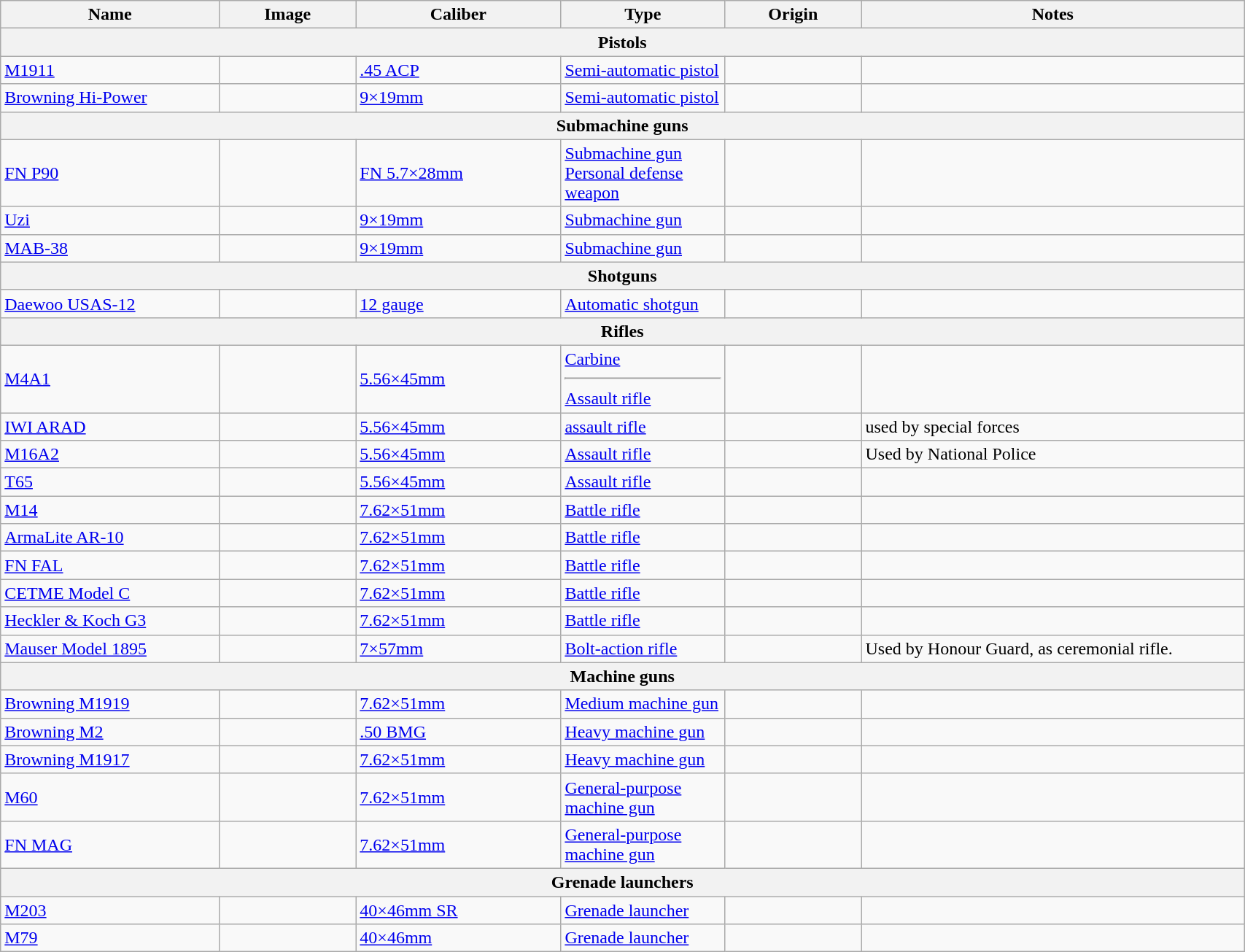<table class="wikitable" style="width:90%;">
<tr>
<th width=16%>Name</th>
<th width=10%>Image</th>
<th width=15%>Caliber</th>
<th width=12%>Type</th>
<th width=10%>Origin</th>
<th width=28%>Notes</th>
</tr>
<tr>
<th colspan="6">Pistols</th>
</tr>
<tr>
<td><a href='#'>M1911</a></td>
<td></td>
<td><a href='#'>.45 ACP</a></td>
<td><a href='#'>Semi-automatic pistol</a></td>
<td></td>
<td></td>
</tr>
<tr>
<td><a href='#'>Browning Hi-Power</a></td>
<td></td>
<td><a href='#'>9×19mm</a></td>
<td><a href='#'>Semi-automatic pistol</a></td>
<td></td>
<td></td>
</tr>
<tr>
<th colspan="6">Submachine guns</th>
</tr>
<tr>
<td><a href='#'>FN P90</a></td>
<td></td>
<td><a href='#'>FN 5.7×28mm</a></td>
<td><a href='#'>Submachine gun</a><br><a href='#'>Personal defense weapon</a></td>
<td></td>
<td></td>
</tr>
<tr>
<td><a href='#'>Uzi</a></td>
<td></td>
<td><a href='#'>9×19mm</a></td>
<td><a href='#'>Submachine gun</a></td>
<td></td>
<td></td>
</tr>
<tr>
<td><a href='#'>MAB-38</a></td>
<td></td>
<td><a href='#'>9×19mm</a></td>
<td><a href='#'>Submachine gun</a></td>
<td></td>
<td></td>
</tr>
<tr>
<th colspan="6">Shotguns</th>
</tr>
<tr>
<td><a href='#'>Daewoo USAS-12</a></td>
<td></td>
<td><a href='#'>12 gauge</a></td>
<td><a href='#'>Automatic shotgun</a></td>
<td></td>
<td></td>
</tr>
<tr>
<th colspan="6">Rifles</th>
</tr>
<tr>
<td><a href='#'>M4A1</a></td>
<td></td>
<td><a href='#'>5.56×45mm</a></td>
<td><a href='#'>Carbine</a><hr><a href='#'>Assault rifle</a></td>
<td></td>
<td></td>
</tr>
<tr>
<td><a href='#'>IWI ARAD</a></td>
<td></td>
<td><a href='#'>5.56×45mm</a></td>
<td><a href='#'>assault rifle</a></td>
<td></td>
<td>used by special forces</td>
</tr>
<tr>
<td><a href='#'>M16A2</a></td>
<td></td>
<td><a href='#'>5.56×45mm</a></td>
<td><a href='#'>Assault rifle</a></td>
<td></td>
<td>Used by National Police</td>
</tr>
<tr>
<td><a href='#'>T65</a></td>
<td></td>
<td><a href='#'>5.56×45mm</a></td>
<td><a href='#'>Assault rifle</a></td>
<td></td>
<td></td>
</tr>
<tr>
<td><a href='#'>M14</a></td>
<td></td>
<td><a href='#'>7.62×51mm</a></td>
<td><a href='#'>Battle rifle</a></td>
<td></td>
<td></td>
</tr>
<tr>
<td><a href='#'>ArmaLite AR-10</a></td>
<td></td>
<td><a href='#'>7.62×51mm</a></td>
<td><a href='#'>Battle rifle</a></td>
<td></td>
<td></td>
</tr>
<tr>
<td><a href='#'>FN FAL</a></td>
<td></td>
<td><a href='#'>7.62×51mm</a></td>
<td><a href='#'>Battle rifle</a></td>
<td></td>
<td></td>
</tr>
<tr>
<td><a href='#'>CETME Model C</a></td>
<td></td>
<td><a href='#'>7.62×51mm</a></td>
<td><a href='#'>Battle rifle</a></td>
<td></td>
<td></td>
</tr>
<tr>
<td><a href='#'>Heckler & Koch G3</a></td>
<td></td>
<td><a href='#'>7.62×51mm</a></td>
<td><a href='#'>Battle rifle</a></td>
<td></td>
<td></td>
</tr>
<tr>
<td><a href='#'>Mauser Model 1895</a></td>
<td></td>
<td><a href='#'>7×57mm</a></td>
<td><a href='#'>Bolt-action rifle</a></td>
<td></td>
<td>Used by Honour Guard, as ceremonial rifle.</td>
</tr>
<tr>
<th colspan="6">Machine guns</th>
</tr>
<tr>
<td><a href='#'>Browning M1919</a></td>
<td></td>
<td><a href='#'>7.62×51mm</a></td>
<td><a href='#'>Medium machine gun</a></td>
<td></td>
<td></td>
</tr>
<tr>
<td><a href='#'>Browning M2</a></td>
<td></td>
<td><a href='#'>.50 BMG</a></td>
<td><a href='#'>Heavy machine gun</a></td>
<td></td>
<td></td>
</tr>
<tr>
<td><a href='#'>Browning M1917</a></td>
<td></td>
<td><a href='#'>7.62×51mm</a></td>
<td><a href='#'>Heavy machine gun</a></td>
<td></td>
<td></td>
</tr>
<tr>
<td><a href='#'>M60</a></td>
<td></td>
<td><a href='#'>7.62×51mm</a></td>
<td><a href='#'>General-purpose machine gun</a></td>
<td></td>
<td></td>
</tr>
<tr>
<td><a href='#'>FN MAG</a></td>
<td></td>
<td><a href='#'>7.62×51mm</a></td>
<td><a href='#'>General-purpose machine gun</a></td>
<td></td>
<td></td>
</tr>
<tr>
<th colspan="6">Grenade launchers</th>
</tr>
<tr>
<td><a href='#'>M203</a></td>
<td></td>
<td><a href='#'>40×46mm SR</a></td>
<td><a href='#'>Grenade launcher</a></td>
<td></td>
<td></td>
</tr>
<tr>
<td><a href='#'>M79</a></td>
<td></td>
<td><a href='#'>40×46mm</a></td>
<td><a href='#'>Grenade launcher</a></td>
<td></td>
<td></td>
</tr>
</table>
